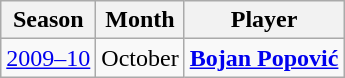<table class="wikitable">
<tr>
<th>Season</th>
<th>Month</th>
<th>Player</th>
</tr>
<tr>
<td><a href='#'>2009–10</a></td>
<td>October</td>
<td> <strong><a href='#'>Bojan Popović</a></strong></td>
</tr>
</table>
